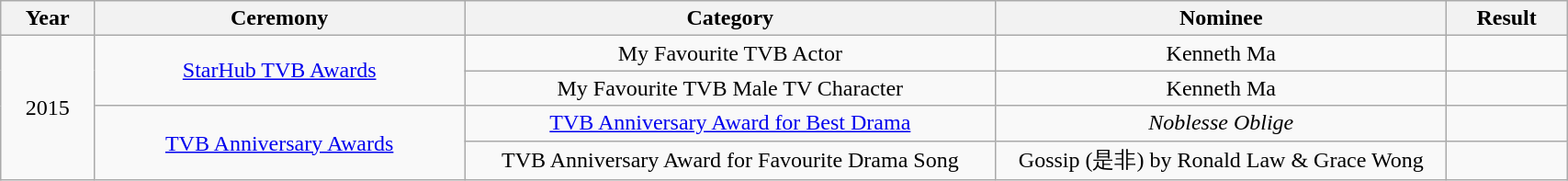<table class="wikitable" style="width:90%;">
<tr>
<th style="width:45px;">Year</th>
<th style="width:200px;">Ceremony</th>
<th style="width:290px;">Category</th>
<th style="width:245px;">Nominee</th>
<th style="width:60px;">Result</th>
</tr>
<tr>
<td align="center" rowspan=4>2015</td>
<td align="center" rowspan=2><a href='#'>StarHub TVB Awards</a></td>
<td align="center">My Favourite TVB Actor</td>
<td align="center">Kenneth Ma</td>
<td></td>
</tr>
<tr>
<td align="center">My Favourite TVB Male TV Character</td>
<td align="center">Kenneth Ma</td>
<td></td>
</tr>
<tr>
<td align="center" rowspan=2><a href='#'>TVB Anniversary Awards</a></td>
<td align="center"><a href='#'>TVB Anniversary Award for Best Drama</a></td>
<td align="center"><em>Noblesse Oblige</em></td>
<td></td>
</tr>
<tr>
<td align="center">TVB Anniversary Award for Favourite Drama Song</td>
<td align="center">Gossip (是非) by Ronald Law & Grace Wong</td>
<td></td>
</tr>
</table>
